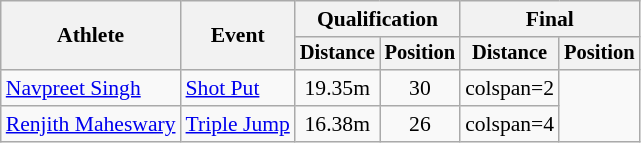<table class="wikitable" style="font-size:90%">
<tr>
<th rowspan="2">Athlete</th>
<th rowspan="2">Event</th>
<th colspan="2">Qualification</th>
<th colspan="2">Final</th>
</tr>
<tr style="font-size:95%">
<th>Distance</th>
<th>Position</th>
<th>Distance</th>
<th>Position</th>
</tr>
<tr style=text-align:center>
<td style=text-align:left><a href='#'>Navpreet Singh</a></td>
<td style="text-align:left"><a href='#'>Shot Put</a></td>
<td>19.35m</td>
<td>30</td>
<td>colspan=2 </td>
</tr>
<tr style=text-align:center>
<td style=text-align:left><a href='#'>Renjith Maheswary</a></td>
<td style="text-align:left"><a href='#'>Triple Jump</a></td>
<td>16.38m</td>
<td>26</td>
<td>colspan=4 </td>
</tr>
</table>
